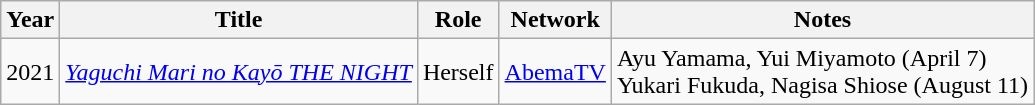<table class="wikitable sortable">
<tr>
<th>Year</th>
<th>Title</th>
<th>Role</th>
<th>Network</th>
<th class="unsortable">Notes</th>
</tr>
<tr>
<td>2021</td>
<td><em><a href='#'>Yaguchi Mari no Kayō THE NIGHT</a></em></td>
<td>Herself</td>
<td><a href='#'>AbemaTV</a></td>
<td>Ayu Yamama, Yui Miyamoto (April 7)<br>Yukari Fukuda, Nagisa Shiose (August 11)</td>
</tr>
</table>
